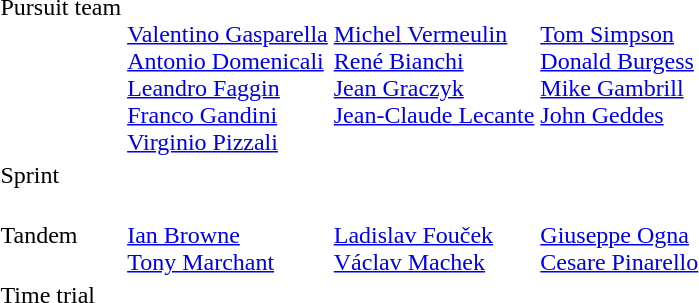<table>
<tr valign="top">
<td>Pursuit team<br></td>
<td><br><a href='#'>Valentino Gasparella</a><br><a href='#'>Antonio Domenicali</a><br><a href='#'>Leandro Faggin</a><br><a href='#'>Franco Gandini</a><br><a href='#'>Virginio Pizzali</a></td>
<td><br><a href='#'>Michel Vermeulin</a><br><a href='#'>René Bianchi</a><br><a href='#'>Jean Graczyk</a><br><a href='#'>Jean-Claude Lecante</a></td>
<td><br><a href='#'>Tom Simpson</a><br><a href='#'>Donald Burgess</a><br><a href='#'>Mike Gambrill</a><br><a href='#'>John Geddes</a></td>
</tr>
<tr>
<td>Sprint<br></td>
<td></td>
<td></td>
<td></td>
</tr>
<tr>
<td>Tandem<br></td>
<td><br><a href='#'>Ian Browne</a><br><a href='#'>Tony Marchant</a></td>
<td><br><a href='#'>Ladislav Fouček</a><br><a href='#'>Václav Machek</a></td>
<td><br><a href='#'>Giuseppe Ogna</a><br><a href='#'>Cesare Pinarello</a></td>
</tr>
<tr>
<td>Time trial<br></td>
<td></td>
<td></td>
<td></td>
</tr>
</table>
